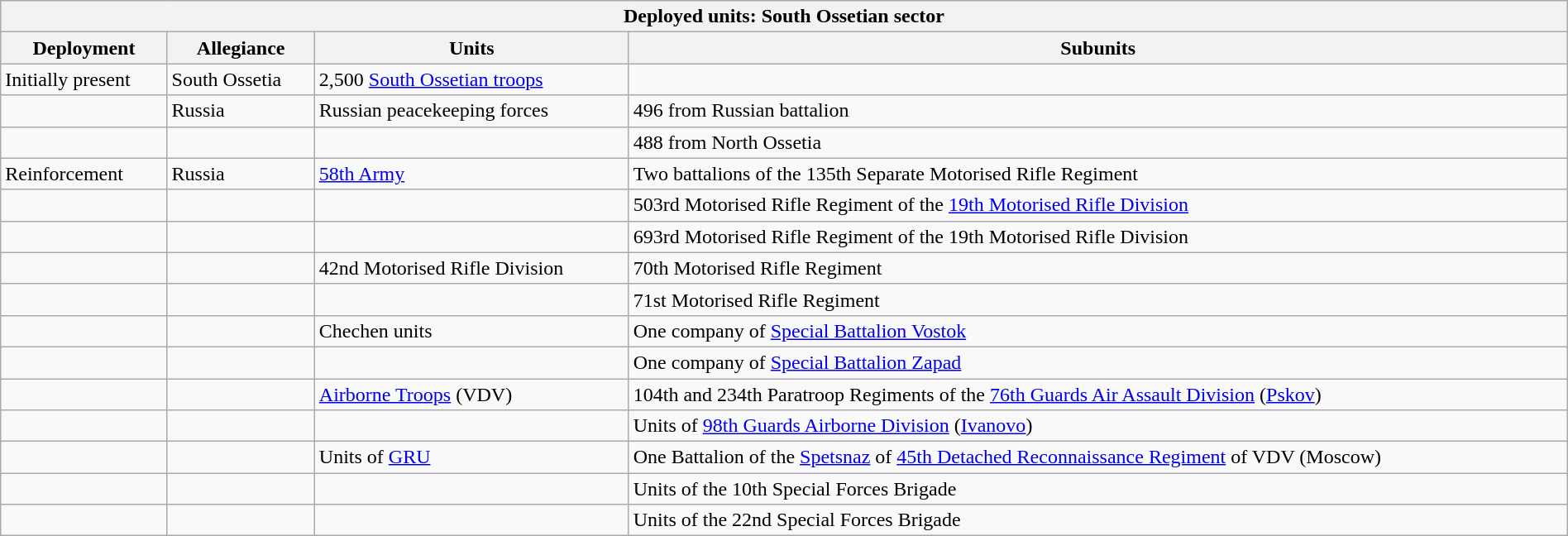<table class="wikitable collapsible collapsed" style="width: 100%; margin-left: 0; margin-right: 0;">
<tr>
<th colspan="4">Deployed units: South Ossetian sector</th>
</tr>
<tr>
<th>Deployment</th>
<th>Allegiance</th>
<th>Units</th>
<th>Subunits</th>
</tr>
<tr>
<td>Initially present</td>
<td>South Ossetia</td>
<td>2,500 <a href='#'>South Ossetian troops</a></td>
<td></td>
</tr>
<tr>
<td></td>
<td>Russia</td>
<td>Russian peacekeeping forces</td>
<td>496 from Russian battalion</td>
</tr>
<tr>
<td></td>
<td></td>
<td></td>
<td>488 from North Ossetia</td>
</tr>
<tr>
<td>Reinforcement</td>
<td>Russia</td>
<td><a href='#'>58th Army</a></td>
<td>Two battalions of the 135th Separate Motorised Rifle Regiment</td>
</tr>
<tr>
<td></td>
<td></td>
<td></td>
<td>503rd Motorised Rifle Regiment of the <a href='#'>19th Motorised Rifle Division</a></td>
</tr>
<tr>
<td></td>
<td></td>
<td></td>
<td>693rd Motorised Rifle Regiment of the 19th Motorised Rifle Division</td>
</tr>
<tr>
<td></td>
<td></td>
<td>42nd Motorised Rifle Division</td>
<td>70th Motorised Rifle Regiment</td>
</tr>
<tr>
<td></td>
<td></td>
<td></td>
<td>71st Motorised Rifle Regiment</td>
</tr>
<tr>
<td></td>
<td></td>
<td>Chechen units</td>
<td>One company of <a href='#'>Special Battalion Vostok</a></td>
</tr>
<tr>
<td></td>
<td></td>
<td></td>
<td>One company of <a href='#'>Special Battalion Zapad</a></td>
</tr>
<tr>
<td></td>
<td></td>
<td><a href='#'>Airborne Troops</a> (VDV)</td>
<td>104th and 234th Paratroop Regiments of the <a href='#'>76th Guards Air Assault Division</a> (<a href='#'>Pskov</a>)</td>
</tr>
<tr>
<td></td>
<td></td>
<td></td>
<td>Units of <a href='#'>98th Guards Airborne Division</a> (<a href='#'>Ivanovo</a>)</td>
</tr>
<tr>
<td></td>
<td></td>
<td>Units of <a href='#'>GRU</a></td>
<td>One Battalion of the <a href='#'>Spetsnaz</a> of <a href='#'>45th Detached Reconnaissance Regiment</a> of VDV (Moscow)</td>
</tr>
<tr>
<td></td>
<td></td>
<td></td>
<td>Units of the 10th Special Forces Brigade</td>
</tr>
<tr>
<td></td>
<td></td>
<td></td>
<td>Units of the 22nd Special Forces Brigade</td>
</tr>
</table>
